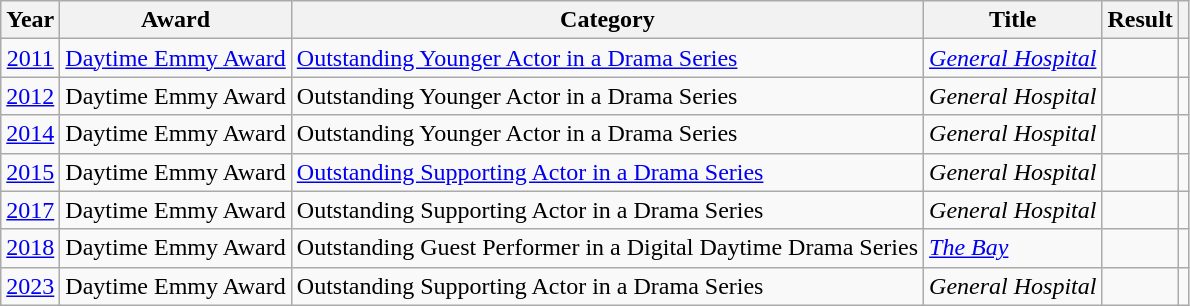<table class="wikitable sortable plainrowheaders">
<tr>
<th scope="col">Year</th>
<th scope="col">Award</th>
<th scope="col">Category</th>
<th scope="col">Title</th>
<th scope="col">Result</th>
<th scope="col" class="unsortable"></th>
</tr>
<tr>
<td align=center><a href='#'>2011</a></td>
<td><a href='#'>Daytime Emmy Award</a></td>
<td><a href='#'>Outstanding Younger Actor in a Drama Series</a></td>
<td><em><a href='#'>General Hospital</a></em></td>
<td></td>
<td align=center></td>
</tr>
<tr>
<td align=center><a href='#'>2012</a></td>
<td>Daytime Emmy Award</td>
<td>Outstanding Younger Actor in a Drama Series</td>
<td><em>General Hospital</em></td>
<td></td>
<td align=center></td>
</tr>
<tr>
<td align=center><a href='#'>2014</a></td>
<td>Daytime Emmy Award</td>
<td>Outstanding Younger Actor in a Drama Series</td>
<td><em>General Hospital</em></td>
<td></td>
<td align=center></td>
</tr>
<tr>
<td align=center><a href='#'>2015</a></td>
<td>Daytime Emmy Award</td>
<td><a href='#'>Outstanding Supporting Actor in a Drama Series</a></td>
<td><em>General Hospital</em></td>
<td></td>
<td align=center></td>
</tr>
<tr>
<td align=center><a href='#'>2017</a></td>
<td>Daytime Emmy Award</td>
<td>Outstanding Supporting Actor in a Drama Series</td>
<td><em>General Hospital</em></td>
<td></td>
<td align=center></td>
</tr>
<tr>
<td align=center><a href='#'>2018</a></td>
<td>Daytime Emmy Award</td>
<td>Outstanding Guest Performer in a Digital Daytime Drama Series</td>
<td><em><a href='#'>The Bay</a></em></td>
<td></td>
<td align=center></td>
</tr>
<tr>
<td align=center><a href='#'>2023</a></td>
<td>Daytime Emmy Award</td>
<td>Outstanding Supporting Actor in a Drama Series</td>
<td><em>General Hospital</em></td>
<td></td>
<td align=center></td>
</tr>
</table>
